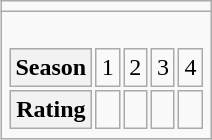<table class="wikitable" style="float: right; text-align:center; margin:10px">
<tr>
<td></td>
</tr>
<tr>
<td><br><table style="text-align:center;">
<tr>
<th scope=row>Season</th>
<td scope=col>1</td>
<td scope=col>2</td>
<td scope=col>3</td>
<td scope=col>4</td>
</tr>
<tr>
<th scope=row>Rating</th>
<td></td>
<td></td>
<td></td>
<td></td>
</tr>
</table>
</td>
</tr>
</table>
